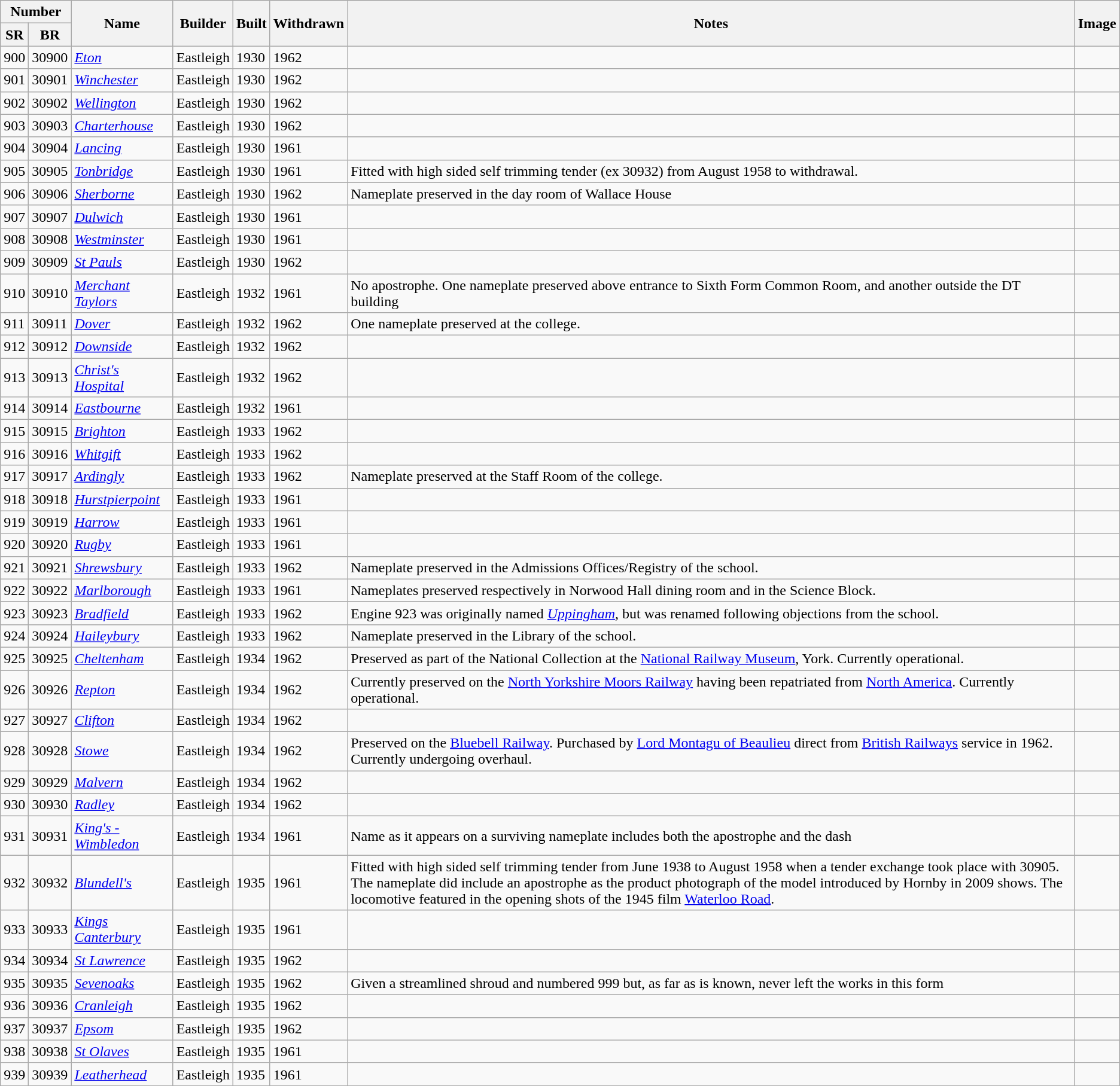<table class="wikitable">
<tr>
<th colspan=2>Number</th>
<th rowspan=2>Name</th>
<th rowspan=2>Builder</th>
<th rowspan=2>Built</th>
<th rowspan=2>Withdrawn</th>
<th rowspan=2>Notes</th>
<th rowspan=2>Image</th>
</tr>
<tr>
<th>SR</th>
<th>BR</th>
</tr>
<tr>
<td>900</td>
<td>30900</td>
<td><em><a href='#'>Eton</a></em></td>
<td>Eastleigh</td>
<td>1930</td>
<td>1962</td>
<td></td>
<td></td>
</tr>
<tr>
<td>901</td>
<td>30901</td>
<td><em><a href='#'>Winchester</a></em></td>
<td>Eastleigh</td>
<td>1930</td>
<td>1962</td>
<td></td>
<td></td>
</tr>
<tr>
<td>902</td>
<td>30902</td>
<td><em><a href='#'>Wellington</a></em></td>
<td>Eastleigh</td>
<td>1930</td>
<td>1962</td>
<td></td>
<td></td>
</tr>
<tr>
<td>903</td>
<td>30903</td>
<td><em><a href='#'>Charterhouse</a></em></td>
<td>Eastleigh</td>
<td>1930</td>
<td>1962</td>
<td></td>
<td></td>
</tr>
<tr>
<td>904</td>
<td>30904</td>
<td><em><a href='#'>Lancing</a></em></td>
<td>Eastleigh</td>
<td>1930</td>
<td>1961</td>
<td></td>
<td></td>
</tr>
<tr>
<td>905</td>
<td>30905</td>
<td><em><a href='#'>Tonbridge</a></em></td>
<td>Eastleigh</td>
<td>1930</td>
<td>1961</td>
<td>Fitted with high sided self trimming tender (ex 30932) from August 1958 to withdrawal.</td>
<td></td>
</tr>
<tr>
<td>906</td>
<td>30906</td>
<td><em><a href='#'>Sherborne</a></em></td>
<td>Eastleigh</td>
<td>1930</td>
<td>1962</td>
<td>Nameplate preserved in the day room of Wallace House</td>
<td></td>
</tr>
<tr>
<td>907</td>
<td>30907</td>
<td><em><a href='#'>Dulwich</a></em></td>
<td>Eastleigh</td>
<td>1930</td>
<td>1961</td>
<td></td>
<td></td>
</tr>
<tr>
<td>908</td>
<td>30908</td>
<td><em><a href='#'>Westminster</a></em></td>
<td>Eastleigh</td>
<td>1930</td>
<td>1961</td>
<td></td>
<td></td>
</tr>
<tr>
<td>909</td>
<td>30909</td>
<td><em><a href='#'>St Pauls</a></em></td>
<td>Eastleigh</td>
<td>1930</td>
<td>1962</td>
<td></td>
<td></td>
</tr>
<tr>
<td>910</td>
<td>30910</td>
<td><em><a href='#'>Merchant Taylors</a></em></td>
<td>Eastleigh</td>
<td>1932</td>
<td>1961</td>
<td>No apostrophe. One nameplate preserved above entrance to Sixth Form Common Room, and another outside the DT building</td>
<td></td>
</tr>
<tr>
<td>911</td>
<td>30911</td>
<td><em><a href='#'>Dover</a></em></td>
<td>Eastleigh</td>
<td>1932</td>
<td>1962</td>
<td>One nameplate preserved at the college.</td>
<td></td>
</tr>
<tr>
<td>912</td>
<td>30912</td>
<td><em><a href='#'>Downside</a></em></td>
<td>Eastleigh</td>
<td>1932</td>
<td>1962</td>
<td></td>
<td></td>
</tr>
<tr>
<td>913</td>
<td>30913</td>
<td><em><a href='#'>Christ's Hospital</a></em></td>
<td>Eastleigh</td>
<td>1932</td>
<td>1962</td>
<td></td>
<td></td>
</tr>
<tr>
<td>914</td>
<td>30914</td>
<td><em><a href='#'>Eastbourne</a></em></td>
<td>Eastleigh</td>
<td>1932</td>
<td>1961</td>
<td></td>
<td></td>
</tr>
<tr>
<td>915</td>
<td>30915</td>
<td><em><a href='#'>Brighton</a></em></td>
<td>Eastleigh</td>
<td>1933</td>
<td>1962</td>
<td></td>
<td></td>
</tr>
<tr>
<td>916</td>
<td>30916</td>
<td><em><a href='#'>Whitgift</a></em></td>
<td>Eastleigh</td>
<td>1933</td>
<td>1962</td>
<td></td>
<td></td>
</tr>
<tr>
<td>917</td>
<td>30917</td>
<td><em><a href='#'>Ardingly</a></em></td>
<td>Eastleigh</td>
<td>1933</td>
<td>1962</td>
<td>Nameplate preserved at the Staff Room of the college.</td>
<td></td>
</tr>
<tr>
<td>918</td>
<td>30918</td>
<td><em><a href='#'>Hurstpierpoint</a></em></td>
<td>Eastleigh</td>
<td>1933</td>
<td>1961</td>
<td></td>
<td></td>
</tr>
<tr>
<td>919</td>
<td>30919</td>
<td><em><a href='#'>Harrow</a></em></td>
<td>Eastleigh</td>
<td>1933</td>
<td>1961</td>
<td></td>
<td></td>
</tr>
<tr>
<td>920</td>
<td>30920</td>
<td><em><a href='#'>Rugby</a></em></td>
<td>Eastleigh</td>
<td>1933</td>
<td>1961</td>
<td></td>
<td></td>
</tr>
<tr>
<td>921</td>
<td>30921</td>
<td><em><a href='#'>Shrewsbury</a></em></td>
<td>Eastleigh</td>
<td>1933</td>
<td>1962</td>
<td>Nameplate preserved in the Admissions Offices/Registry of the school.</td>
<td></td>
</tr>
<tr>
<td>922</td>
<td>30922</td>
<td><em><a href='#'>Marlborough</a></em></td>
<td>Eastleigh</td>
<td>1933</td>
<td>1961</td>
<td>Nameplates preserved respectively in Norwood Hall dining room and in the Science Block.</td>
<td></td>
</tr>
<tr>
<td>923</td>
<td>30923</td>
<td><em><a href='#'>Bradfield</a></em></td>
<td>Eastleigh</td>
<td>1933</td>
<td>1962</td>
<td>Engine 923 was originally named <em><a href='#'>Uppingham</a></em>, but was renamed following objections from the school.</td>
<td></td>
</tr>
<tr>
<td>924</td>
<td>30924</td>
<td><em><a href='#'>Haileybury</a></em></td>
<td>Eastleigh</td>
<td>1933</td>
<td>1962</td>
<td>Nameplate preserved in the Library of the school.</td>
<td></td>
</tr>
<tr>
<td>925</td>
<td>30925</td>
<td><em><a href='#'>Cheltenham</a></em></td>
<td>Eastleigh</td>
<td>1934</td>
<td>1962</td>
<td>Preserved as part of the National Collection at the <a href='#'>National Railway Museum</a>, York. Currently operational.</td>
<td></td>
</tr>
<tr>
<td>926</td>
<td>30926</td>
<td><em><a href='#'>Repton</a></em></td>
<td>Eastleigh</td>
<td>1934</td>
<td>1962</td>
<td>Currently preserved on the <a href='#'>North Yorkshire Moors Railway</a> having been repatriated from <a href='#'>North America</a>. Currently operational.</td>
<td></td>
</tr>
<tr>
<td>927</td>
<td>30927</td>
<td><em><a href='#'>Clifton</a></em></td>
<td>Eastleigh</td>
<td>1934</td>
<td>1962</td>
<td></td>
<td></td>
</tr>
<tr>
<td>928</td>
<td>30928</td>
<td><em><a href='#'>Stowe</a></em></td>
<td>Eastleigh</td>
<td>1934</td>
<td>1962</td>
<td>Preserved on the <a href='#'>Bluebell Railway</a>. Purchased by <a href='#'>Lord Montagu of Beaulieu</a> direct from <a href='#'>British Railways</a> service in 1962. Currently undergoing overhaul.</td>
<td></td>
</tr>
<tr>
<td>929</td>
<td>30929</td>
<td><em><a href='#'>Malvern</a></em></td>
<td>Eastleigh</td>
<td>1934</td>
<td>1962</td>
<td></td>
<td></td>
</tr>
<tr>
<td>930</td>
<td>30930</td>
<td><em><a href='#'>Radley</a></em></td>
<td>Eastleigh</td>
<td>1934</td>
<td>1962</td>
<td></td>
<td></td>
</tr>
<tr>
<td>931</td>
<td>30931</td>
<td><em><a href='#'>King's - Wimbledon</a></em></td>
<td>Eastleigh</td>
<td>1934</td>
<td>1961</td>
<td>Name as it appears on a surviving nameplate includes both the apostrophe and the dash</td>
<td></td>
</tr>
<tr>
<td>932</td>
<td>30932</td>
<td><em><a href='#'>Blundell's</a></em></td>
<td>Eastleigh</td>
<td>1935</td>
<td>1961</td>
<td>Fitted with high sided self trimming tender from June 1938 to August 1958 when a tender exchange took place with 30905. The nameplate did include an apostrophe as the product photograph of the model introduced by Hornby in 2009 shows. The locomotive featured in the opening shots of the 1945 film <a href='#'>Waterloo Road</a>.</td>
<td></td>
</tr>
<tr>
<td>933</td>
<td>30933</td>
<td><em><a href='#'>Kings Canterbury</a></em></td>
<td>Eastleigh</td>
<td>1935</td>
<td>1961</td>
<td></td>
<td></td>
</tr>
<tr>
<td>934</td>
<td>30934</td>
<td><em><a href='#'>St Lawrence</a></em></td>
<td>Eastleigh</td>
<td>1935</td>
<td>1962</td>
<td></td>
<td></td>
</tr>
<tr>
<td>935</td>
<td>30935</td>
<td><em><a href='#'>Sevenoaks</a></em></td>
<td>Eastleigh</td>
<td>1935</td>
<td>1962</td>
<td>Given a streamlined shroud and numbered 999 but, as far as is known, never left the works in this form</td>
<td></td>
</tr>
<tr>
<td>936</td>
<td>30936</td>
<td><em><a href='#'>Cranleigh</a></em></td>
<td>Eastleigh</td>
<td>1935</td>
<td>1962</td>
<td></td>
<td></td>
</tr>
<tr>
<td>937</td>
<td>30937</td>
<td><em><a href='#'>Epsom</a></em></td>
<td>Eastleigh</td>
<td>1935</td>
<td>1962</td>
<td></td>
<td></td>
</tr>
<tr>
<td>938</td>
<td>30938</td>
<td><em><a href='#'>St Olaves</a></em></td>
<td>Eastleigh</td>
<td>1935</td>
<td>1961</td>
<td></td>
<td></td>
</tr>
<tr>
<td>939</td>
<td>30939</td>
<td><em><a href='#'>Leatherhead</a></em></td>
<td>Eastleigh</td>
<td>1935</td>
<td>1961</td>
<td></td>
<td></td>
</tr>
<tr>
</tr>
</table>
